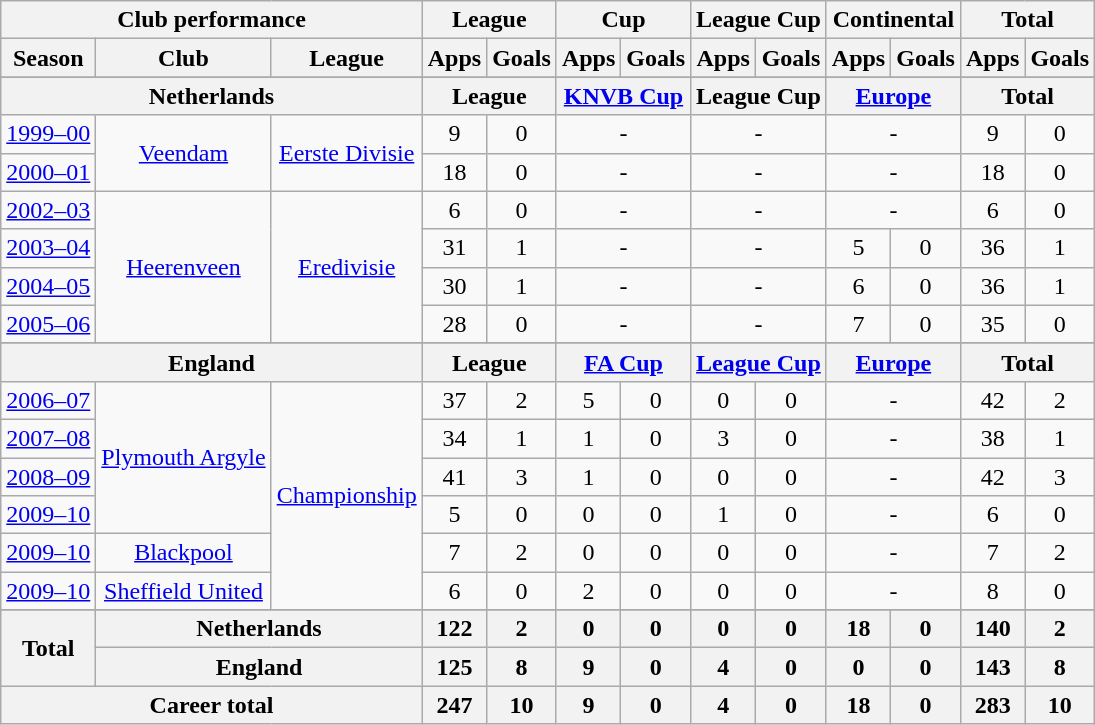<table class="wikitable" style="text-align:center">
<tr>
<th colspan=3>Club performance</th>
<th colspan=2>League</th>
<th colspan=2>Cup</th>
<th colspan=2>League Cup</th>
<th colspan=2>Continental</th>
<th colspan=2>Total</th>
</tr>
<tr>
<th>Season</th>
<th>Club</th>
<th>League</th>
<th>Apps</th>
<th>Goals</th>
<th>Apps</th>
<th>Goals</th>
<th>Apps</th>
<th>Goals</th>
<th>Apps</th>
<th>Goals</th>
<th>Apps</th>
<th>Goals</th>
</tr>
<tr>
</tr>
<tr>
<th colspan=3>Netherlands</th>
<th colspan=2>League</th>
<th colspan=2><a href='#'>KNVB Cup</a></th>
<th colspan=2>League Cup</th>
<th colspan=2><a href='#'>Europe</a></th>
<th colspan=2>Total</th>
</tr>
<tr>
<td><a href='#'>1999–00</a></td>
<td rowspan=2><a href='#'>Veendam</a></td>
<td rowspan=2><a href='#'>Eerste Divisie</a></td>
<td>9</td>
<td>0</td>
<td colspan="2">-</td>
<td colspan="2">-</td>
<td colspan="2">-</td>
<td>9</td>
<td>0</td>
</tr>
<tr>
<td><a href='#'>2000–01</a></td>
<td>18</td>
<td>0</td>
<td colspan="2">-</td>
<td colspan="2">-</td>
<td colspan="2">-</td>
<td>18</td>
<td>0</td>
</tr>
<tr>
<td><a href='#'>2002–03</a></td>
<td rowspan=4><a href='#'>Heerenveen</a></td>
<td rowspan=4><a href='#'>Eredivisie</a></td>
<td>6</td>
<td>0</td>
<td colspan="2">-</td>
<td colspan="2">-</td>
<td colspan="2">-</td>
<td>6</td>
<td>0</td>
</tr>
<tr>
<td><a href='#'>2003–04</a></td>
<td>31</td>
<td>1</td>
<td colspan="2">-</td>
<td colspan="2">-</td>
<td>5</td>
<td>0</td>
<td>36</td>
<td>1</td>
</tr>
<tr>
<td><a href='#'>2004–05</a></td>
<td>30</td>
<td>1</td>
<td colspan="2">-</td>
<td colspan="2">-</td>
<td>6</td>
<td>0</td>
<td>36</td>
<td>1</td>
</tr>
<tr>
<td><a href='#'>2005–06</a></td>
<td>28</td>
<td>0</td>
<td colspan="2">-</td>
<td colspan="2">-</td>
<td>7</td>
<td>0</td>
<td>35</td>
<td>0</td>
</tr>
<tr>
</tr>
<tr>
<th colspan=3>England</th>
<th colspan=2>League</th>
<th colspan=2><a href='#'>FA Cup</a></th>
<th colspan=2><a href='#'>League Cup</a></th>
<th colspan=2><a href='#'>Europe</a></th>
<th colspan=2>Total</th>
</tr>
<tr>
<td><a href='#'>2006–07</a></td>
<td rowspan=4><a href='#'>Plymouth Argyle</a></td>
<td rowspan=6><a href='#'>Championship</a></td>
<td>37</td>
<td>2</td>
<td>5</td>
<td>0</td>
<td>0</td>
<td>0</td>
<td colspan="2">-</td>
<td>42</td>
<td>2</td>
</tr>
<tr>
<td><a href='#'>2007–08</a></td>
<td>34</td>
<td>1</td>
<td>1</td>
<td>0</td>
<td>3</td>
<td>0</td>
<td colspan="2">-</td>
<td>38</td>
<td>1</td>
</tr>
<tr>
<td><a href='#'>2008–09</a></td>
<td>41</td>
<td>3</td>
<td>1</td>
<td>0</td>
<td>0</td>
<td>0</td>
<td colspan="2">-</td>
<td>42</td>
<td>3</td>
</tr>
<tr>
<td><a href='#'>2009–10</a></td>
<td>5</td>
<td>0</td>
<td>0</td>
<td>0</td>
<td>1</td>
<td>0</td>
<td colspan="2">-</td>
<td>6</td>
<td>0</td>
</tr>
<tr>
<td><a href='#'>2009–10</a></td>
<td><a href='#'>Blackpool</a></td>
<td>7</td>
<td>2</td>
<td>0</td>
<td>0</td>
<td>0</td>
<td>0</td>
<td colspan="2">-</td>
<td>7</td>
<td>2</td>
</tr>
<tr>
<td><a href='#'>2009–10</a></td>
<td><a href='#'>Sheffield United</a></td>
<td>6</td>
<td>0</td>
<td>2</td>
<td>0</td>
<td>0</td>
<td>0</td>
<td colspan="2">-</td>
<td>8</td>
<td>0</td>
</tr>
<tr>
</tr>
<tr>
<th rowspan=2>Total</th>
<th colspan=2>Netherlands</th>
<th>122</th>
<th>2</th>
<th>0</th>
<th>0</th>
<th>0</th>
<th>0</th>
<th>18</th>
<th>0</th>
<th>140</th>
<th>2</th>
</tr>
<tr>
<th colspan=2>England</th>
<th>125</th>
<th>8</th>
<th>9</th>
<th>0</th>
<th>4</th>
<th>0</th>
<th>0</th>
<th>0</th>
<th>143</th>
<th>8</th>
</tr>
<tr>
<th colspan=3>Career total</th>
<th>247</th>
<th>10</th>
<th>9</th>
<th>0</th>
<th>4</th>
<th>0</th>
<th>18</th>
<th>0</th>
<th>283</th>
<th>10</th>
</tr>
</table>
